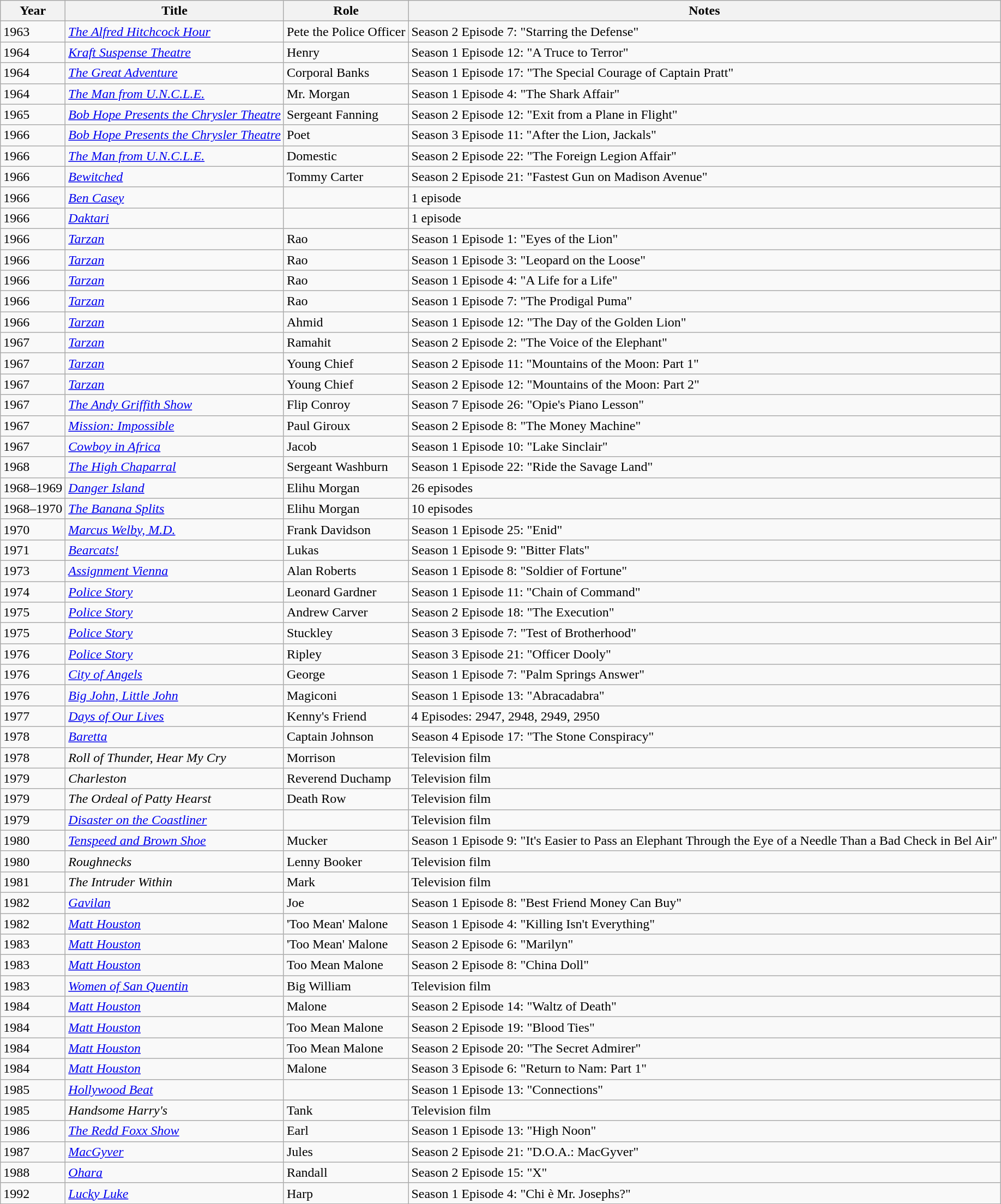<table class="wikitable">
<tr>
<th>Year</th>
<th>Title</th>
<th>Role</th>
<th>Notes</th>
</tr>
<tr>
<td>1963</td>
<td><em><a href='#'>The Alfred Hitchcock Hour</a></em></td>
<td>Pete the Police Officer</td>
<td>Season 2 Episode 7: "Starring the Defense"</td>
</tr>
<tr>
<td>1964</td>
<td><em><a href='#'>Kraft Suspense Theatre</a></em></td>
<td>Henry</td>
<td>Season 1 Episode 12: "A Truce to Terror"</td>
</tr>
<tr>
<td>1964</td>
<td><em><a href='#'>The Great Adventure</a></em></td>
<td>Corporal Banks</td>
<td>Season 1 Episode 17: "The Special Courage of Captain Pratt"</td>
</tr>
<tr>
<td>1964</td>
<td><em><a href='#'>The Man from U.N.C.L.E.</a></em></td>
<td>Mr. Morgan</td>
<td>Season 1 Episode 4: "The Shark Affair"</td>
</tr>
<tr>
<td>1965</td>
<td><em><a href='#'>Bob Hope Presents the Chrysler Theatre</a></em></td>
<td>Sergeant Fanning</td>
<td>Season 2 Episode 12: "Exit from a Plane in Flight"</td>
</tr>
<tr>
<td>1966</td>
<td><em><a href='#'>Bob Hope Presents the Chrysler Theatre</a></em></td>
<td>Poet</td>
<td>Season 3 Episode 11: "After the Lion, Jackals"</td>
</tr>
<tr>
<td>1966</td>
<td><em><a href='#'>The Man from U.N.C.L.E.</a></em></td>
<td>Domestic</td>
<td>Season 2 Episode 22: "The Foreign Legion Affair"</td>
</tr>
<tr>
<td>1966</td>
<td><em><a href='#'>Bewitched</a></em></td>
<td>Tommy Carter</td>
<td>Season 2 Episode 21: "Fastest Gun on Madison Avenue"</td>
</tr>
<tr>
<td>1966</td>
<td><em><a href='#'>Ben Casey</a></em></td>
<td></td>
<td>1 episode</td>
</tr>
<tr>
<td>1966</td>
<td><em><a href='#'>Daktari</a></em></td>
<td></td>
<td>1 episode</td>
</tr>
<tr>
<td>1966</td>
<td><em><a href='#'>Tarzan</a></em></td>
<td>Rao</td>
<td>Season 1 Episode 1: "Eyes of the Lion"</td>
</tr>
<tr>
<td>1966</td>
<td><em><a href='#'>Tarzan</a></em></td>
<td>Rao</td>
<td>Season 1 Episode 3: "Leopard on the Loose"</td>
</tr>
<tr>
<td>1966</td>
<td><em><a href='#'>Tarzan</a></em></td>
<td>Rao</td>
<td>Season 1 Episode 4: "A Life for a Life"</td>
</tr>
<tr>
<td>1966</td>
<td><em><a href='#'>Tarzan</a></em></td>
<td>Rao</td>
<td>Season 1 Episode 7: "The Prodigal Puma"</td>
</tr>
<tr>
<td>1966</td>
<td><em><a href='#'>Tarzan</a></em></td>
<td>Ahmid</td>
<td>Season 1 Episode 12: "The Day of the Golden Lion"</td>
</tr>
<tr>
<td>1967</td>
<td><em><a href='#'>Tarzan</a></em></td>
<td>Ramahit</td>
<td>Season 2 Episode 2: "The Voice of the Elephant"</td>
</tr>
<tr>
<td>1967</td>
<td><em><a href='#'>Tarzan</a></em></td>
<td>Young Chief</td>
<td>Season 2 Episode 11: "Mountains of the Moon: Part 1"</td>
</tr>
<tr>
<td>1967</td>
<td><em><a href='#'>Tarzan</a></em></td>
<td>Young Chief</td>
<td>Season 2 Episode 12: "Mountains of the Moon: Part 2"</td>
</tr>
<tr>
<td>1967</td>
<td><em><a href='#'>The Andy Griffith Show</a></em></td>
<td>Flip Conroy</td>
<td>Season 7 Episode 26: "Opie's Piano Lesson"</td>
</tr>
<tr>
<td>1967</td>
<td><em><a href='#'>Mission: Impossible</a></em></td>
<td>Paul Giroux</td>
<td>Season 2 Episode 8: "The Money Machine"</td>
</tr>
<tr>
<td>1967</td>
<td><em><a href='#'>Cowboy in Africa</a></em></td>
<td>Jacob</td>
<td>Season 1 Episode 10: "Lake Sinclair"</td>
</tr>
<tr>
<td>1968</td>
<td><em><a href='#'>The High Chaparral</a></em></td>
<td>Sergeant Washburn</td>
<td>Season 1 Episode 22: "Ride the Savage Land"</td>
</tr>
<tr>
<td>1968–1969</td>
<td><em><a href='#'>Danger Island</a></em></td>
<td>Elihu Morgan</td>
<td>26 episodes</td>
</tr>
<tr>
<td>1968–1970</td>
<td><em><a href='#'>The Banana Splits</a></em></td>
<td>Elihu Morgan</td>
<td>10 episodes</td>
</tr>
<tr>
<td>1970</td>
<td><em><a href='#'>Marcus Welby, M.D.</a></em></td>
<td>Frank Davidson</td>
<td>Season 1 Episode 25: "Enid"</td>
</tr>
<tr>
<td>1971</td>
<td><em><a href='#'>Bearcats!</a></em></td>
<td>Lukas</td>
<td>Season 1 Episode 9: "Bitter Flats"</td>
</tr>
<tr>
<td>1973</td>
<td><em><a href='#'>Assignment Vienna</a></em></td>
<td>Alan Roberts</td>
<td>Season 1 Episode 8: "Soldier of Fortune"</td>
</tr>
<tr>
<td>1974</td>
<td><em><a href='#'>Police Story</a></em></td>
<td>Leonard Gardner</td>
<td>Season 1 Episode 11: "Chain of Command"</td>
</tr>
<tr>
<td>1975</td>
<td><em><a href='#'>Police Story</a></em></td>
<td>Andrew Carver</td>
<td>Season 2 Episode 18: "The Execution"</td>
</tr>
<tr>
<td>1975</td>
<td><em><a href='#'>Police Story</a></em></td>
<td>Stuckley</td>
<td>Season 3 Episode 7: "Test of Brotherhood"</td>
</tr>
<tr>
<td>1976</td>
<td><em><a href='#'>Police Story</a></em></td>
<td>Ripley</td>
<td>Season 3 Episode 21: "Officer Dooly"</td>
</tr>
<tr>
<td>1976</td>
<td><em><a href='#'>City of Angels</a></em></td>
<td>George</td>
<td>Season 1 Episode 7: "Palm Springs Answer"</td>
</tr>
<tr>
<td>1976</td>
<td><em><a href='#'>Big John, Little John</a></em></td>
<td>Magiconi</td>
<td>Season 1 Episode 13: "Abracadabra"</td>
</tr>
<tr>
<td>1977</td>
<td><em><a href='#'>Days of Our Lives</a></em></td>
<td>Kenny's Friend</td>
<td>4 Episodes: 2947, 2948, 2949, 2950</td>
</tr>
<tr>
<td>1978</td>
<td><em><a href='#'>Baretta</a></em></td>
<td>Captain Johnson</td>
<td>Season 4 Episode 17: "The Stone Conspiracy"</td>
</tr>
<tr>
<td>1978</td>
<td><em>Roll of Thunder, Hear My Cry</em></td>
<td>Morrison</td>
<td>Television film</td>
</tr>
<tr>
<td>1979</td>
<td><em>Charleston</em></td>
<td>Reverend Duchamp</td>
<td>Television film</td>
</tr>
<tr>
<td>1979</td>
<td><em>The Ordeal of Patty Hearst</em></td>
<td>Death Row</td>
<td>Television film</td>
</tr>
<tr>
<td>1979</td>
<td><em><a href='#'>Disaster on the Coastliner</a></em></td>
<td></td>
<td>Television film</td>
</tr>
<tr>
<td>1980</td>
<td><em><a href='#'>Tenspeed and Brown Shoe</a></em></td>
<td>Mucker</td>
<td>Season 1 Episode 9: "It's Easier to Pass an Elephant Through the Eye of a Needle Than a Bad Check in Bel Air"</td>
</tr>
<tr>
<td>1980</td>
<td><em>Roughnecks</em></td>
<td>Lenny Booker</td>
<td>Television film</td>
</tr>
<tr>
<td>1981</td>
<td><em>The Intruder Within</em></td>
<td>Mark</td>
<td>Television film</td>
</tr>
<tr>
<td>1982</td>
<td><em><a href='#'>Gavilan</a></em></td>
<td>Joe</td>
<td>Season 1 Episode 8: "Best Friend Money Can Buy"</td>
</tr>
<tr>
<td>1982</td>
<td><em><a href='#'>Matt Houston</a></em></td>
<td>'Too Mean' Malone</td>
<td>Season 1 Episode 4: "Killing Isn't Everything"</td>
</tr>
<tr>
<td>1983</td>
<td><em><a href='#'>Matt Houston</a></em></td>
<td>'Too Mean' Malone</td>
<td>Season 2 Episode 6: "Marilyn"</td>
</tr>
<tr>
<td>1983</td>
<td><em><a href='#'>Matt Houston</a></em></td>
<td>Too Mean Malone</td>
<td>Season 2 Episode 8: "China Doll"</td>
</tr>
<tr>
<td>1983</td>
<td><em><a href='#'>Women of San Quentin</a></em></td>
<td>Big William</td>
<td>Television film</td>
</tr>
<tr>
<td>1984</td>
<td><em><a href='#'>Matt Houston</a></em></td>
<td>Malone</td>
<td>Season 2 Episode 14: "Waltz of Death"</td>
</tr>
<tr>
<td>1984</td>
<td><em><a href='#'>Matt Houston</a></em></td>
<td>Too Mean Malone</td>
<td>Season 2 Episode 19: "Blood Ties"</td>
</tr>
<tr>
<td>1984</td>
<td><em><a href='#'>Matt Houston</a></em></td>
<td>Too Mean Malone</td>
<td>Season 2 Episode 20: "The Secret Admirer"</td>
</tr>
<tr>
<td>1984</td>
<td><em><a href='#'>Matt Houston</a></em></td>
<td>Malone</td>
<td>Season 3 Episode 6: "Return to Nam: Part 1"</td>
</tr>
<tr>
<td>1985</td>
<td><em><a href='#'>Hollywood Beat</a></em></td>
<td></td>
<td>Season 1 Episode 13: "Connections"</td>
</tr>
<tr>
<td>1985</td>
<td><em>Handsome Harry's</em></td>
<td>Tank</td>
<td>Television film</td>
</tr>
<tr>
<td>1986</td>
<td><em><a href='#'>The Redd Foxx Show</a></em></td>
<td>Earl</td>
<td>Season 1 Episode 13: "High Noon"</td>
</tr>
<tr>
<td>1987</td>
<td><em><a href='#'>MacGyver</a></em></td>
<td>Jules</td>
<td>Season 2 Episode 21: "D.O.A.: MacGyver"</td>
</tr>
<tr>
<td>1988</td>
<td><em><a href='#'>Ohara</a></em></td>
<td>Randall</td>
<td>Season 2 Episode 15: "X"</td>
</tr>
<tr>
<td>1992</td>
<td><em><a href='#'>Lucky Luke</a></em></td>
<td>Harp</td>
<td>Season 1 Episode 4: "Chi è Mr. Josephs?"</td>
</tr>
</table>
